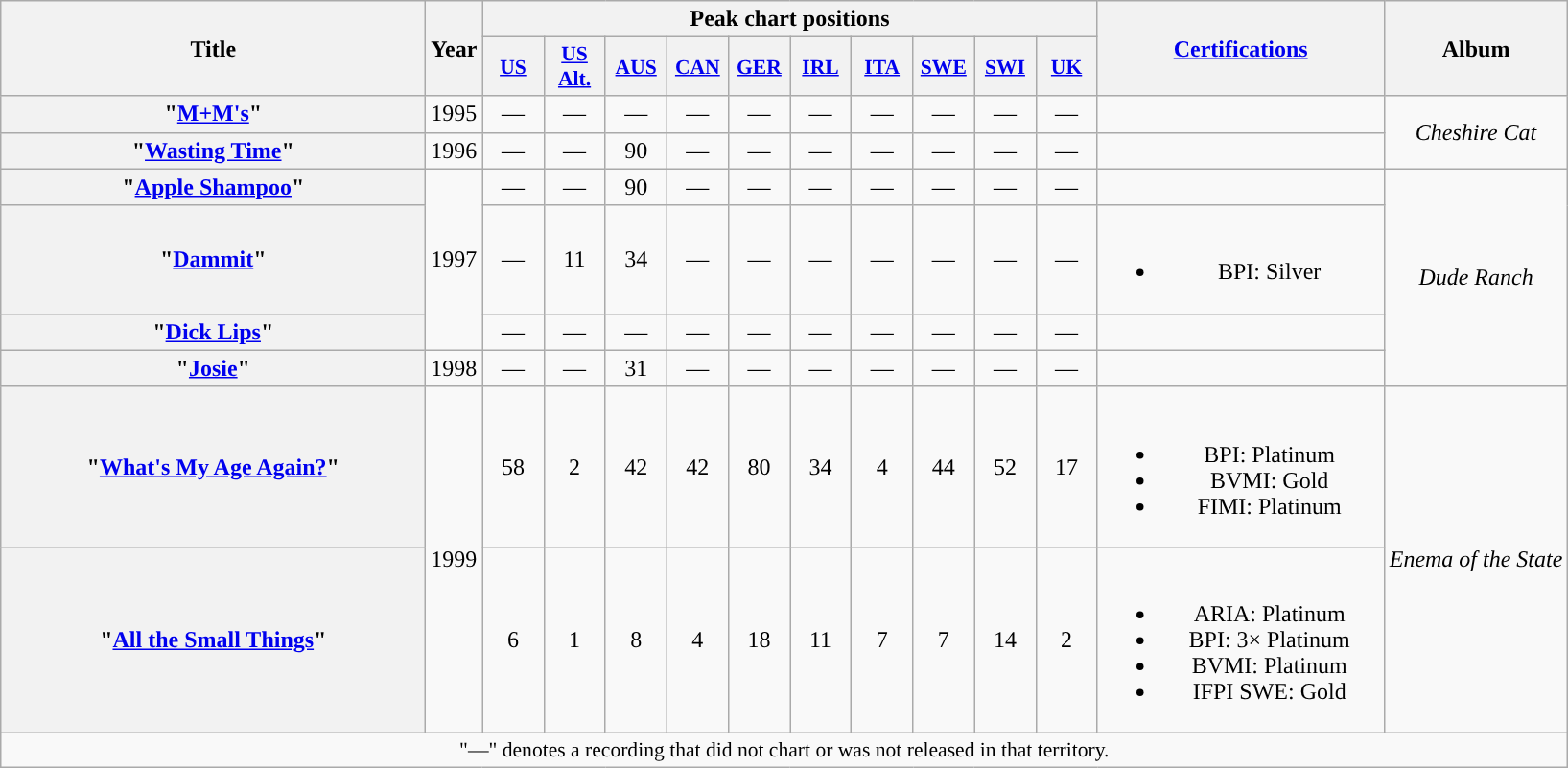<table class="wikitable plainrowheaders" style="text-align:center;">
<tr>
<th scope="col" rowspan="2" style="width:18em;">Title</th>
<th scope="col" rowspan="2">Year</th>
<th scope="col" colspan="10">Peak chart positions</th>
<th scope="col" rowspan="2" style="width:12em;"><a href='#'>Certifications</a></th>
<th scope="col" rowspan="2">Album</th>
</tr>
<tr>
<th scope="col" style="width:2.5em;font-size:90%;"><a href='#'>US</a><br></th>
<th scope="col" style="width:2.5em;font-size:90%;"><a href='#'>US<br>Alt.</a><br></th>
<th scope="col" style="width:2.5em;font-size:90%;"><a href='#'>AUS</a><br></th>
<th scope="col" style="width:2.5em;font-size:90%;"><a href='#'>CAN</a><br></th>
<th scope="col" style="width:2.5em;font-size:90%;"><a href='#'>GER</a><br></th>
<th scope="col" style="width:2.5em;font-size:90%;"><a href='#'>IRL</a><br></th>
<th scope="col" style="width:2.5em;font-size:90%;"><a href='#'>ITA</a><br></th>
<th scope="col" style="width:2.5em;font-size:90%;"><a href='#'>SWE</a><br></th>
<th scope="col" style="width:2.5em;font-size:90%;"><a href='#'>SWI</a><br></th>
<th scope="col" style="width:2.5em;font-size:90%;"><a href='#'>UK</a><br></th>
</tr>
<tr>
<th scope="row">"<a href='#'>M+M's</a>"</th>
<td>1995</td>
<td>—</td>
<td>—</td>
<td>—</td>
<td>—</td>
<td>—</td>
<td>—</td>
<td>—</td>
<td>—</td>
<td>—</td>
<td>—</td>
<td></td>
<td rowspan="2"><em>Cheshire Cat</em></td>
</tr>
<tr>
<th scope="row">"<a href='#'>Wasting Time</a>"</th>
<td>1996</td>
<td>—</td>
<td>—</td>
<td>90</td>
<td>—</td>
<td>—</td>
<td>—</td>
<td>—</td>
<td>—</td>
<td>—</td>
<td>—</td>
<td></td>
</tr>
<tr>
<th scope="row">"<a href='#'>Apple Shampoo</a>"</th>
<td rowspan="3">1997</td>
<td>—</td>
<td>—</td>
<td>90</td>
<td>—</td>
<td>—</td>
<td>—</td>
<td>—</td>
<td>—</td>
<td>—</td>
<td>—</td>
<td></td>
<td rowspan="4"><em>Dude Ranch</em></td>
</tr>
<tr>
<th scope="row">"<a href='#'>Dammit</a>"</th>
<td>—</td>
<td>11</td>
<td>34</td>
<td>—</td>
<td>—</td>
<td>—</td>
<td>—</td>
<td>—</td>
<td>—</td>
<td>—</td>
<td><br><ul><li>BPI: Silver</li></ul></td>
</tr>
<tr>
<th scope="row">"<a href='#'>Dick Lips</a>"</th>
<td>—</td>
<td>—</td>
<td>—</td>
<td>—</td>
<td>—</td>
<td>—</td>
<td>—</td>
<td>—</td>
<td>—</td>
<td>—</td>
<td></td>
</tr>
<tr>
<th scope="row">"<a href='#'>Josie</a>"</th>
<td>1998</td>
<td>—</td>
<td>—</td>
<td>31</td>
<td>—</td>
<td>—</td>
<td>—</td>
<td>—</td>
<td>—</td>
<td>—</td>
<td>—</td>
<td></td>
</tr>
<tr>
<th scope="row">"<a href='#'>What's My Age Again?</a>"</th>
<td rowspan="2">1999</td>
<td>58</td>
<td>2</td>
<td>42</td>
<td>42</td>
<td>80</td>
<td>34</td>
<td>4</td>
<td>44</td>
<td>52</td>
<td>17</td>
<td><br><ul><li>BPI: Platinum</li><li>BVMI: Gold</li><li>FIMI: Platinum</li></ul></td>
<td rowspan="2"><em>Enema of the State</em></td>
</tr>
<tr>
<th scope="row">"<a href='#'>All the Small Things</a>"</th>
<td>6</td>
<td>1</td>
<td>8</td>
<td>4</td>
<td>18</td>
<td>11</td>
<td>7</td>
<td>7</td>
<td>14</td>
<td>2</td>
<td><br><ul><li>ARIA: Platinum</li><li>BPI: 3× Platinum</li><li>BVMI: Platinum</li><li>IFPI SWE: Gold</li></ul></td>
</tr>
<tr>
<td colspan="15" style="font-size:90%">"—" denotes a recording that did not chart or was not released in that territory.</td>
</tr>
</table>
